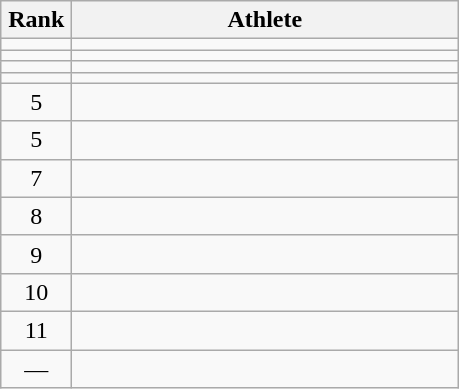<table class="wikitable" style="text-align: center;">
<tr>
<th width=40>Rank</th>
<th width=250>Athlete</th>
</tr>
<tr>
<td></td>
<td align="left"></td>
</tr>
<tr>
<td></td>
<td align="left"></td>
</tr>
<tr>
<td></td>
<td align="left"></td>
</tr>
<tr>
<td></td>
<td align="left"></td>
</tr>
<tr>
<td>5</td>
<td align="left"></td>
</tr>
<tr>
<td>5</td>
<td align="left"></td>
</tr>
<tr>
<td>7</td>
<td align="left"></td>
</tr>
<tr>
<td>8</td>
<td align="left"></td>
</tr>
<tr>
<td>9</td>
<td align="left"></td>
</tr>
<tr>
<td>10</td>
<td align="left"></td>
</tr>
<tr>
<td>11</td>
<td align="left"></td>
</tr>
<tr>
<td>—</td>
<td align="left"></td>
</tr>
</table>
